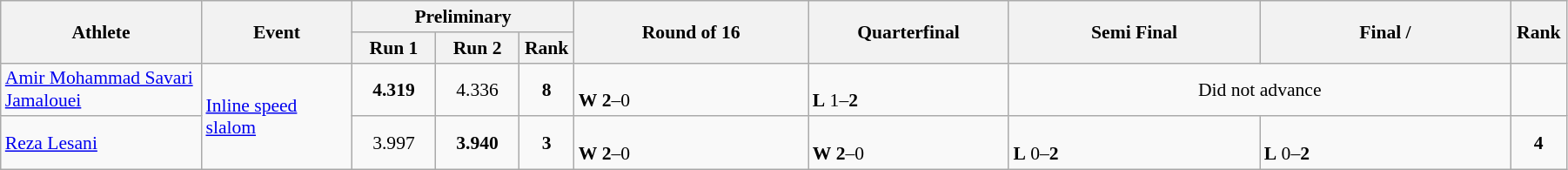<table class="wikitable" width="95%" style="text-align:center; font-size:90%">
<tr>
<th rowspan="2" width="12%">Athlete</th>
<th rowspan="2" width="9%">Event</th>
<th colspan="3" width="12%">Preliminary</th>
<th rowspan="2" width="14%">Round of 16</th>
<th rowspan="2" width="12%">Quarterfinal</th>
<th rowspan="2" width="15%">Semi Final</th>
<th rowspan="2" width="15%">Final / </th>
<th rowspan="2" width="3%">Rank</th>
</tr>
<tr>
<th width="5%">Run 1</th>
<th width="5%">Run 2</th>
<th>Rank</th>
</tr>
<tr>
<td align=left><a href='#'>Amir Mohammad Savari Jamalouei</a></td>
<td align=left rowspan=2><a href='#'>Inline speed slalom</a></td>
<td align=center><strong>4.319</strong></td>
<td align=center>4.336</td>
<td align=center><strong>8</strong> <strong></strong></td>
<td align=left><br><strong>W</strong> <strong>2</strong>–0</td>
<td align=left><br><strong>L</strong> 1–<strong>2</strong></td>
<td align=center colspan=2>Did not advance</td>
<td align=center></td>
</tr>
<tr>
<td align=left><a href='#'>Reza Lesani</a></td>
<td align=center>3.997</td>
<td align=center><strong>3.940</strong></td>
<td align=center><strong>3</strong> <strong></strong></td>
<td align=left><br><strong>W</strong> <strong>2</strong>–0</td>
<td align=left><br><strong>W</strong> <strong>2</strong>–0</td>
<td align=left><br><strong>L</strong> 0–<strong>2</strong></td>
<td align=left><br><strong>L</strong> 0–<strong>2</strong></td>
<td align=center><strong>4</strong></td>
</tr>
</table>
